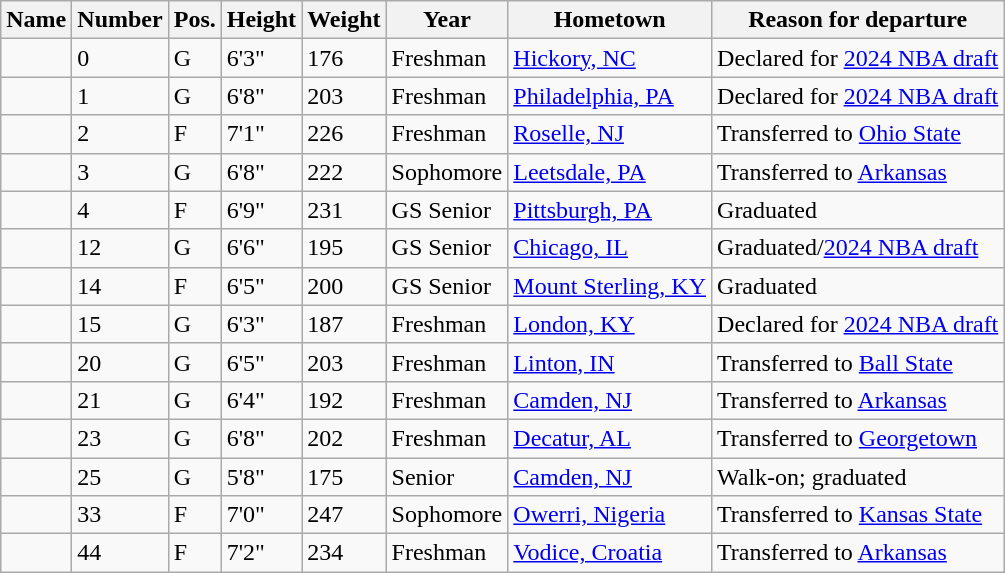<table class="wikitable sortable" border="1">
<tr>
<th>Name</th>
<th>Number</th>
<th>Pos.</th>
<th>Height</th>
<th>Weight</th>
<th>Year</th>
<th>Hometown</th>
<th class="unsortable">Reason for departure</th>
</tr>
<tr>
<td></td>
<td>0</td>
<td>G</td>
<td>6'3"</td>
<td>176</td>
<td>Freshman</td>
<td><a href='#'>Hickory, NC</a></td>
<td>Declared for <a href='#'>2024 NBA draft</a></td>
</tr>
<tr>
<td></td>
<td>1</td>
<td>G</td>
<td>6'8"</td>
<td>203</td>
<td>Freshman</td>
<td><a href='#'>Philadelphia, PA</a></td>
<td>Declared for <a href='#'>2024 NBA draft</a></td>
</tr>
<tr>
<td></td>
<td>2</td>
<td>F</td>
<td>7'1"</td>
<td>226</td>
<td>Freshman</td>
<td><a href='#'>Roselle, NJ</a></td>
<td>Transferred to <a href='#'>Ohio State</a></td>
</tr>
<tr>
<td></td>
<td>3</td>
<td>G</td>
<td>6'8"</td>
<td>222</td>
<td>Sophomore</td>
<td><a href='#'>Leetsdale, PA</a></td>
<td>Transferred to <a href='#'>Arkansas</a></td>
</tr>
<tr>
<td></td>
<td>4</td>
<td>F</td>
<td>6'9"</td>
<td>231</td>
<td>GS Senior</td>
<td><a href='#'>Pittsburgh, PA</a></td>
<td>Graduated</td>
</tr>
<tr>
<td></td>
<td>12</td>
<td>G</td>
<td>6'6"</td>
<td>195</td>
<td>GS Senior</td>
<td><a href='#'>Chicago, IL</a></td>
<td>Graduated/<a href='#'>2024 NBA draft</a></td>
</tr>
<tr>
<td></td>
<td>14</td>
<td>F</td>
<td>6'5"</td>
<td>200</td>
<td>GS Senior</td>
<td><a href='#'>Mount Sterling, KY</a></td>
<td>Graduated</td>
</tr>
<tr>
<td></td>
<td>15</td>
<td>G</td>
<td>6'3"</td>
<td>187</td>
<td>Freshman</td>
<td><a href='#'>London, KY</a></td>
<td>Declared for <a href='#'>2024 NBA draft</a></td>
</tr>
<tr>
<td></td>
<td>20</td>
<td>G</td>
<td>6'5"</td>
<td>203</td>
<td>Freshman</td>
<td><a href='#'>Linton, IN</a></td>
<td>Transferred to <a href='#'>Ball State</a></td>
</tr>
<tr>
<td></td>
<td>21</td>
<td>G</td>
<td>6'4"</td>
<td>192</td>
<td>Freshman</td>
<td><a href='#'>Camden, NJ</a></td>
<td>Transferred to <a href='#'>Arkansas</a></td>
</tr>
<tr>
<td></td>
<td>23</td>
<td>G</td>
<td>6'8"</td>
<td>202</td>
<td>Freshman</td>
<td><a href='#'>Decatur, AL</a></td>
<td>Transferred to <a href='#'>Georgetown</a></td>
</tr>
<tr>
<td></td>
<td>25</td>
<td>G</td>
<td>5'8"</td>
<td>175</td>
<td>Senior</td>
<td><a href='#'>Camden, NJ</a></td>
<td>Walk-on; graduated</td>
</tr>
<tr>
<td></td>
<td>33</td>
<td>F</td>
<td>7'0"</td>
<td>247</td>
<td>Sophomore</td>
<td><a href='#'>Owerri, Nigeria</a></td>
<td>Transferred to <a href='#'>Kansas State</a></td>
</tr>
<tr>
<td></td>
<td>44</td>
<td>F</td>
<td>7'2"</td>
<td>234</td>
<td>Freshman</td>
<td><a href='#'>Vodice, Croatia</a></td>
<td>Transferred to <a href='#'>Arkansas</a></td>
</tr>
</table>
